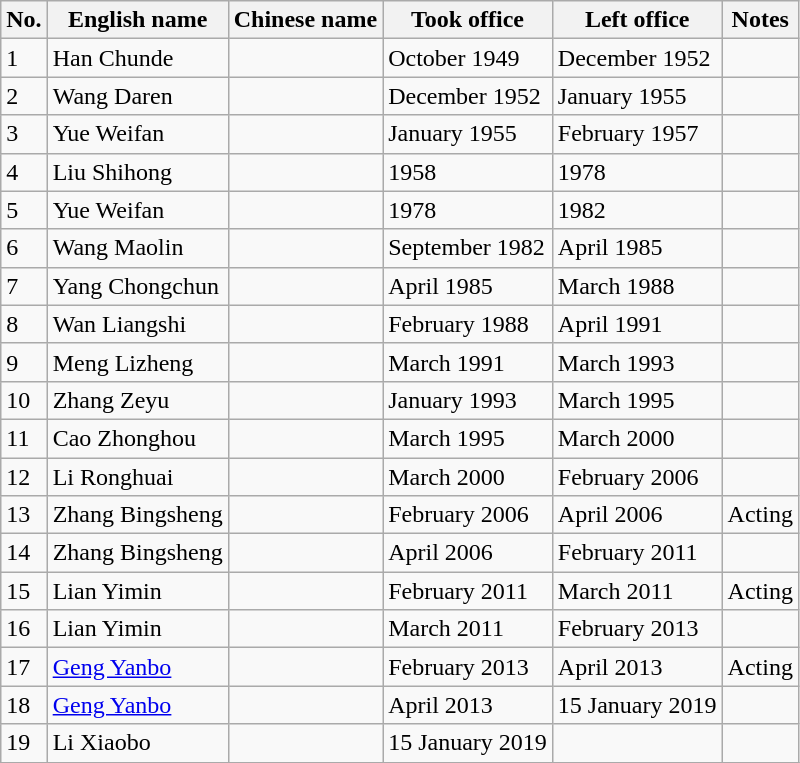<table class="wikitable">
<tr>
<th>No.</th>
<th>English name</th>
<th>Chinese name</th>
<th>Took office</th>
<th>Left office</th>
<th>Notes</th>
</tr>
<tr>
<td>1</td>
<td>Han Chunde</td>
<td></td>
<td>October 1949</td>
<td>December 1952</td>
<td></td>
</tr>
<tr>
<td>2</td>
<td>Wang Daren</td>
<td></td>
<td>December 1952</td>
<td>January 1955</td>
<td></td>
</tr>
<tr>
<td>3</td>
<td>Yue Weifan</td>
<td></td>
<td>January 1955</td>
<td>February 1957</td>
<td></td>
</tr>
<tr>
<td>4</td>
<td>Liu Shihong</td>
<td></td>
<td>1958</td>
<td>1978</td>
<td></td>
</tr>
<tr>
<td>5</td>
<td>Yue Weifan</td>
<td></td>
<td>1978</td>
<td>1982</td>
<td></td>
</tr>
<tr>
<td>6</td>
<td>Wang Maolin</td>
<td></td>
<td>September 1982</td>
<td>April 1985</td>
<td></td>
</tr>
<tr>
<td>7</td>
<td>Yang Chongchun</td>
<td></td>
<td>April 1985</td>
<td>March 1988</td>
<td></td>
</tr>
<tr>
<td>8</td>
<td>Wan Liangshi</td>
<td></td>
<td>February 1988</td>
<td>April 1991</td>
<td></td>
</tr>
<tr>
<td>9</td>
<td>Meng Lizheng</td>
<td></td>
<td>March 1991</td>
<td>March 1993</td>
<td></td>
</tr>
<tr>
<td>10</td>
<td>Zhang Zeyu</td>
<td></td>
<td>January 1993</td>
<td>March 1995</td>
<td></td>
</tr>
<tr>
<td>11</td>
<td>Cao Zhonghou</td>
<td></td>
<td>March 1995</td>
<td>March 2000</td>
<td></td>
</tr>
<tr>
<td>12</td>
<td>Li Ronghuai</td>
<td></td>
<td>March 2000</td>
<td>February 2006</td>
<td></td>
</tr>
<tr>
<td>13</td>
<td>Zhang Bingsheng</td>
<td></td>
<td>February 2006</td>
<td>April 2006</td>
<td>Acting</td>
</tr>
<tr>
<td>14</td>
<td>Zhang Bingsheng</td>
<td></td>
<td>April 2006</td>
<td>February 2011</td>
<td></td>
</tr>
<tr>
<td>15</td>
<td>Lian Yimin</td>
<td></td>
<td>February 2011</td>
<td>March 2011</td>
<td>Acting</td>
</tr>
<tr>
<td>16</td>
<td>Lian Yimin</td>
<td></td>
<td>March 2011</td>
<td>February 2013</td>
<td></td>
</tr>
<tr>
<td>17</td>
<td><a href='#'>Geng Yanbo</a></td>
<td></td>
<td>February 2013</td>
<td>April 2013</td>
<td>Acting</td>
</tr>
<tr>
<td>18</td>
<td><a href='#'>Geng Yanbo</a></td>
<td></td>
<td>April 2013</td>
<td>15 January 2019</td>
<td></td>
</tr>
<tr>
<td>19</td>
<td>Li Xiaobo</td>
<td></td>
<td>15 January 2019</td>
<td></td>
<td></td>
</tr>
<tr>
</tr>
</table>
